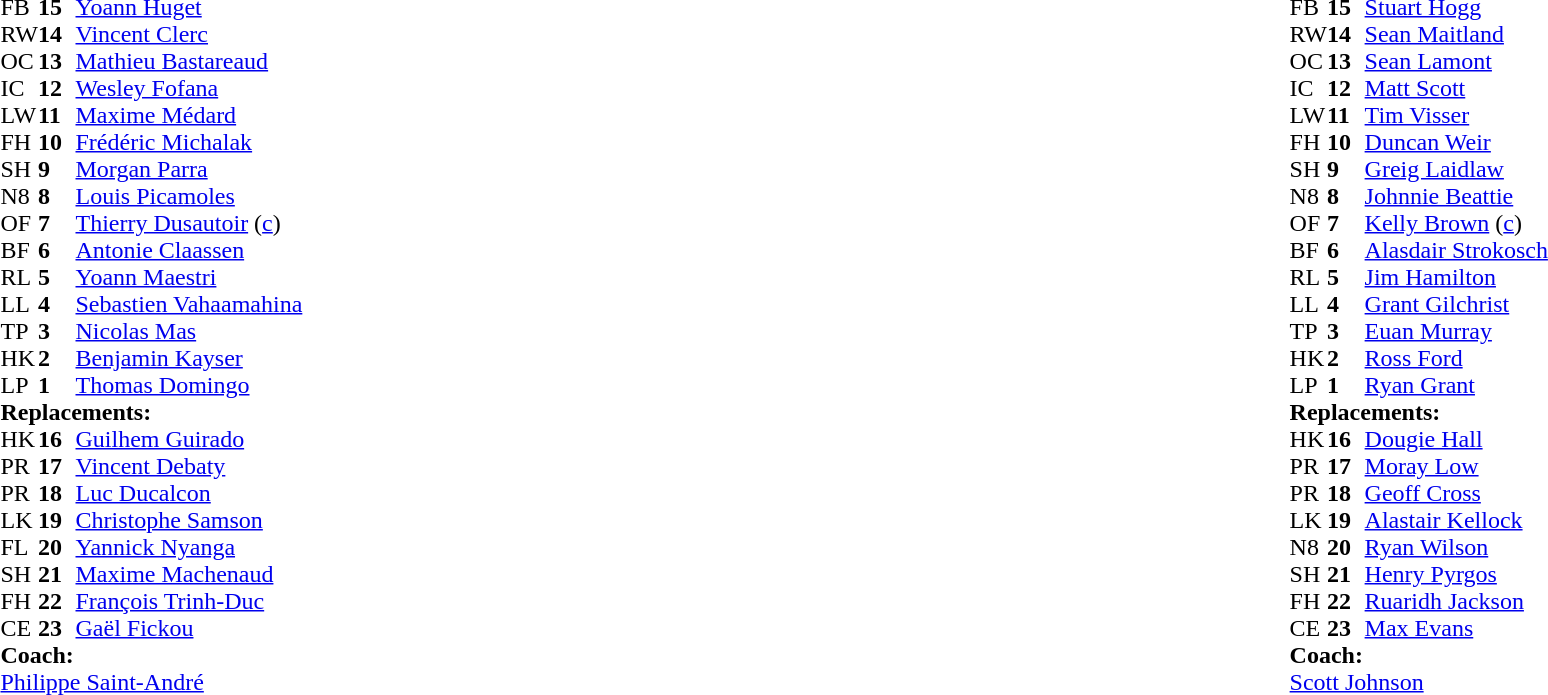<table style="width:100%">
<tr>
<td style="vertical-align:top;width:50%"><br><table cellspacing="0" cellpadding="0">
<tr>
<th width="25"></th>
<th width="25"></th>
</tr>
<tr>
<td>FB</td>
<td><strong>15</strong></td>
<td><a href='#'>Yoann Huget</a></td>
</tr>
<tr>
<td>RW</td>
<td><strong>14</strong></td>
<td><a href='#'>Vincent Clerc</a></td>
</tr>
<tr>
<td>OC</td>
<td><strong>13</strong></td>
<td><a href='#'>Mathieu Bastareaud</a></td>
<td></td>
<td></td>
</tr>
<tr>
<td>IC</td>
<td><strong>12</strong></td>
<td><a href='#'>Wesley Fofana</a></td>
</tr>
<tr>
<td>LW</td>
<td><strong>11</strong></td>
<td><a href='#'>Maxime Médard</a></td>
</tr>
<tr>
<td>FH</td>
<td><strong>10</strong></td>
<td><a href='#'>Frédéric Michalak</a></td>
<td></td>
<td></td>
</tr>
<tr>
<td>SH</td>
<td><strong>9</strong></td>
<td><a href='#'>Morgan Parra</a></td>
<td></td>
<td></td>
</tr>
<tr>
<td>N8</td>
<td><strong>8</strong></td>
<td><a href='#'>Louis Picamoles</a></td>
</tr>
<tr>
<td>OF</td>
<td><strong>7</strong></td>
<td><a href='#'>Thierry Dusautoir</a> (<a href='#'>c</a>)</td>
<td></td>
<td colspan="2"></td>
</tr>
<tr>
<td>BF</td>
<td><strong>6</strong></td>
<td><a href='#'>Antonie Claassen</a></td>
<td></td>
<td></td>
<td></td>
<td></td>
</tr>
<tr>
<td>RL</td>
<td><strong>5</strong></td>
<td><a href='#'>Yoann Maestri</a></td>
</tr>
<tr>
<td>LL</td>
<td><strong>4</strong></td>
<td><a href='#'>Sebastien Vahaamahina</a></td>
<td></td>
<td></td>
</tr>
<tr>
<td>TP</td>
<td><strong>3</strong></td>
<td><a href='#'>Nicolas Mas</a></td>
<td></td>
<td></td>
</tr>
<tr>
<td>HK</td>
<td><strong>2</strong></td>
<td><a href='#'>Benjamin Kayser</a></td>
<td></td>
<td></td>
</tr>
<tr>
<td>LP</td>
<td><strong>1</strong></td>
<td><a href='#'>Thomas Domingo</a></td>
<td></td>
<td></td>
</tr>
<tr>
<td colspan=3><strong>Replacements:</strong></td>
</tr>
<tr>
<td>HK</td>
<td><strong>16</strong></td>
<td><a href='#'>Guilhem Guirado</a></td>
<td></td>
<td></td>
</tr>
<tr>
<td>PR</td>
<td><strong>17</strong></td>
<td><a href='#'>Vincent Debaty</a></td>
<td></td>
<td></td>
</tr>
<tr>
<td>PR</td>
<td><strong>18</strong></td>
<td><a href='#'>Luc Ducalcon</a></td>
<td></td>
<td></td>
</tr>
<tr>
<td>LK</td>
<td><strong>19</strong></td>
<td><a href='#'>Christophe Samson</a></td>
<td></td>
<td></td>
</tr>
<tr>
<td>FL</td>
<td><strong>20</strong></td>
<td><a href='#'>Yannick Nyanga</a></td>
<td></td>
<td></td>
<td></td>
<td></td>
</tr>
<tr>
<td>SH</td>
<td><strong>21</strong></td>
<td><a href='#'>Maxime Machenaud</a></td>
<td></td>
<td></td>
</tr>
<tr>
<td>FH</td>
<td><strong>22</strong></td>
<td><a href='#'>François Trinh-Duc</a></td>
<td></td>
<td></td>
</tr>
<tr>
<td>CE</td>
<td><strong>23</strong></td>
<td><a href='#'>Gaël Fickou</a></td>
<td></td>
<td></td>
</tr>
<tr>
<td colspan=3><strong>Coach:</strong></td>
</tr>
<tr>
<td colspan="4"> <a href='#'>Philippe Saint-André</a></td>
</tr>
</table>
</td>
<td valign="top"></td>
<td style="vertical-align:top;width:50%"><br><table cellspacing="0" cellpadding="0" style="margin:auto">
<tr>
<th width="25"></th>
<th width="25"></th>
</tr>
<tr>
<td>FB</td>
<td><strong>15</strong></td>
<td><a href='#'>Stuart Hogg</a></td>
</tr>
<tr>
<td>RW</td>
<td><strong>14</strong></td>
<td><a href='#'>Sean Maitland</a></td>
<td></td>
<td></td>
</tr>
<tr>
<td>OC</td>
<td><strong>13</strong></td>
<td><a href='#'>Sean Lamont</a></td>
</tr>
<tr>
<td>IC</td>
<td><strong>12</strong></td>
<td><a href='#'>Matt Scott</a></td>
</tr>
<tr>
<td>LW</td>
<td><strong>11</strong></td>
<td><a href='#'>Tim Visser</a></td>
</tr>
<tr>
<td>FH</td>
<td><strong>10</strong></td>
<td><a href='#'>Duncan Weir</a></td>
<td></td>
<td></td>
</tr>
<tr>
<td>SH</td>
<td><strong>9</strong></td>
<td><a href='#'>Greig Laidlaw</a></td>
<td></td>
<td></td>
</tr>
<tr>
<td>N8</td>
<td><strong>8</strong></td>
<td><a href='#'>Johnnie Beattie</a></td>
<td></td>
<td></td>
</tr>
<tr>
<td>OF</td>
<td><strong>7</strong></td>
<td><a href='#'>Kelly Brown</a> (<a href='#'>c</a>)</td>
</tr>
<tr>
<td>BF</td>
<td><strong>6</strong></td>
<td><a href='#'>Alasdair Strokosch</a></td>
</tr>
<tr>
<td>RL</td>
<td><strong>5</strong></td>
<td><a href='#'>Jim Hamilton</a></td>
</tr>
<tr>
<td>LL</td>
<td><strong>4</strong></td>
<td><a href='#'>Grant Gilchrist</a></td>
<td></td>
<td></td>
</tr>
<tr>
<td>TP</td>
<td><strong>3</strong></td>
<td><a href='#'>Euan Murray</a></td>
<td></td>
<td></td>
</tr>
<tr>
<td>HK</td>
<td><strong>2</strong></td>
<td><a href='#'>Ross Ford</a></td>
<td></td>
<td></td>
</tr>
<tr>
<td>LP</td>
<td><strong>1</strong></td>
<td><a href='#'>Ryan Grant</a></td>
<td></td>
<td></td>
</tr>
<tr>
<td colspan=3><strong>Replacements:</strong></td>
</tr>
<tr>
<td>HK</td>
<td><strong>16</strong></td>
<td><a href='#'>Dougie Hall</a></td>
<td></td>
<td></td>
</tr>
<tr>
<td>PR</td>
<td><strong>17</strong></td>
<td><a href='#'>Moray Low</a></td>
<td></td>
<td></td>
</tr>
<tr>
<td>PR</td>
<td><strong>18</strong></td>
<td><a href='#'>Geoff Cross</a></td>
<td></td>
<td></td>
</tr>
<tr>
<td>LK</td>
<td><strong>19</strong></td>
<td><a href='#'>Alastair Kellock</a></td>
<td></td>
<td></td>
</tr>
<tr>
<td>N8</td>
<td><strong>20</strong></td>
<td><a href='#'>Ryan Wilson</a></td>
<td></td>
<td></td>
</tr>
<tr>
<td>SH</td>
<td><strong>21</strong></td>
<td><a href='#'>Henry Pyrgos</a></td>
<td></td>
<td></td>
</tr>
<tr>
<td>FH</td>
<td><strong>22</strong></td>
<td><a href='#'>Ruaridh Jackson</a></td>
<td></td>
<td></td>
</tr>
<tr>
<td>CE</td>
<td><strong>23</strong></td>
<td><a href='#'>Max Evans</a></td>
<td></td>
<td></td>
</tr>
<tr>
<td colspan=3><strong>Coach:</strong></td>
</tr>
<tr>
<td colspan="4"> <a href='#'>Scott Johnson</a></td>
</tr>
</table>
</td>
</tr>
</table>
